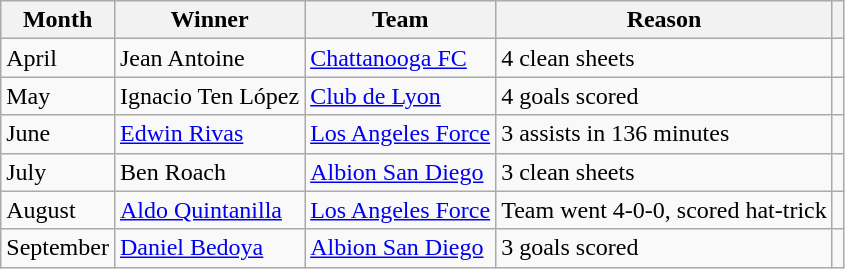<table class="wikitable">
<tr>
<th>Month</th>
<th>Winner</th>
<th>Team</th>
<th>Reason</th>
<th></th>
</tr>
<tr>
<td>April</td>
<td> Jean Antoine</td>
<td><a href='#'>Chattanooga FC</a></td>
<td>4 clean sheets</td>
<td align=center></td>
</tr>
<tr>
<td>May</td>
<td> Ignacio Ten López</td>
<td><a href='#'>Club de Lyon</a></td>
<td>4 goals scored</td>
<td align=center></td>
</tr>
<tr>
<td>June</td>
<td> <a href='#'>Edwin Rivas</a></td>
<td><a href='#'>Los Angeles Force</a></td>
<td>3 assists in 136 minutes</td>
<td align=center></td>
</tr>
<tr>
<td>July</td>
<td> Ben Roach</td>
<td><a href='#'>Albion San Diego</a></td>
<td>3 clean sheets</td>
<td align=center></td>
</tr>
<tr>
<td>August</td>
<td> <a href='#'>Aldo Quintanilla</a></td>
<td><a href='#'>Los Angeles Force</a></td>
<td>Team went 4-0-0, scored hat-trick</td>
<td align=center></td>
</tr>
<tr>
<td>September</td>
<td> <a href='#'>Daniel Bedoya</a></td>
<td><a href='#'>Albion San Diego</a></td>
<td>3 goals scored</td>
<td align=center></td>
</tr>
</table>
